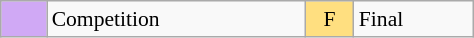<table class="wikitable" style="margin:0.5em auto; font-size:90%;position:relative;" width=25%;>
<tr>
<td bgcolor="#D0A9F5" align=center>  </td>
<td>Competition</td>
<td bgcolor="#FFDF80" align=center>F</td>
<td>Final</td>
</tr>
</table>
